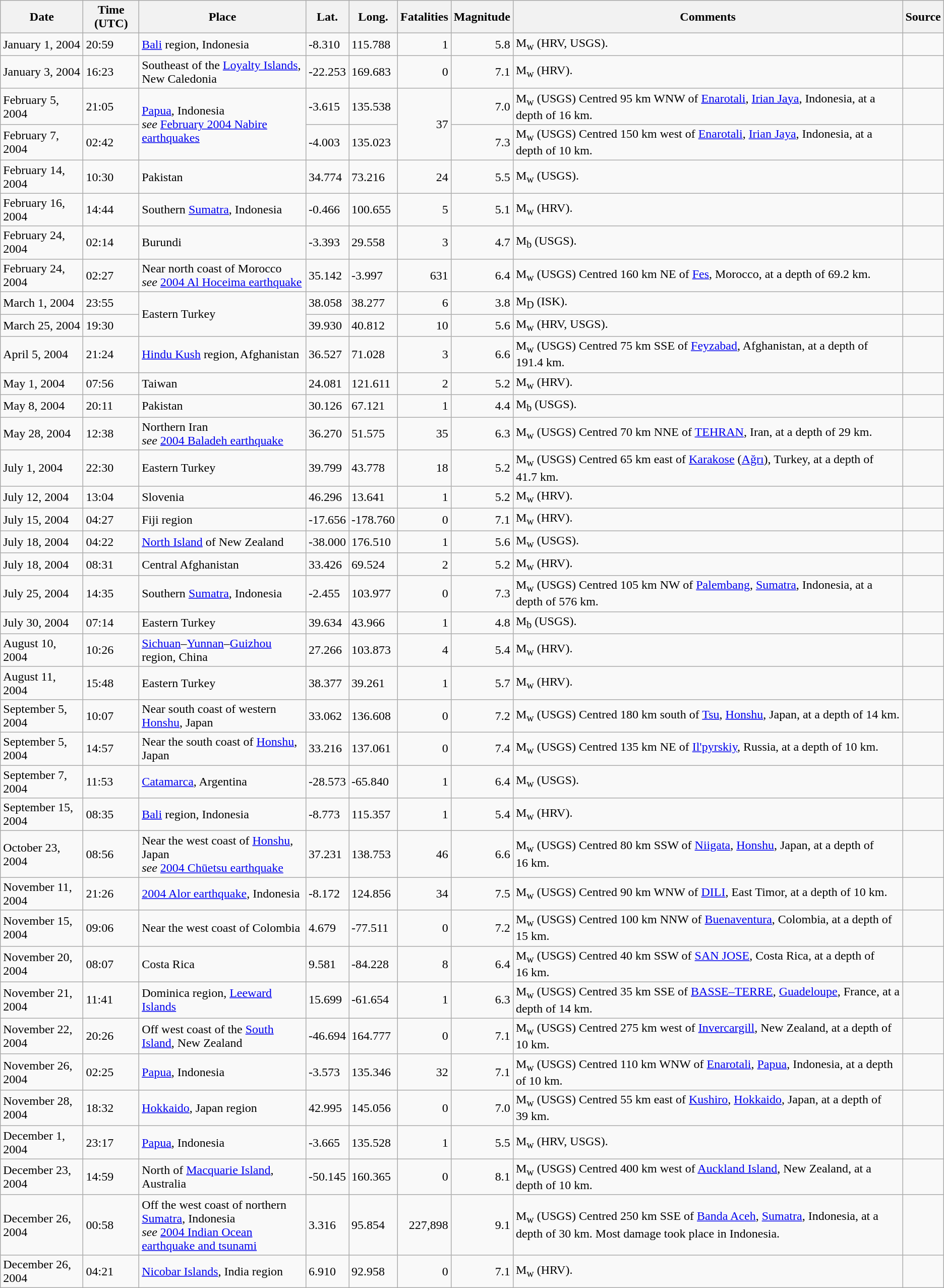<table class="wikitable sortable">
<tr style="background:#ececec;">
<th>Date</th>
<th>Time (UTC)</th>
<th>Place</th>
<th>Lat.</th>
<th>Long.</th>
<th>Fatalities</th>
<th>Magnitude</th>
<th>Comments</th>
<th>Source</th>
</tr>
<tr>
<td>January 1, 2004</td>
<td>20:59</td>
<td><a href='#'>Bali</a> region, Indonesia</td>
<td>-8.310</td>
<td>115.788</td>
<td style="text-align:right;">1</td>
<td style="text-align:right;">5.8</td>
<td>M<sub>w</sub> (HRV, USGS).</td>
<td></td>
</tr>
<tr>
<td>January 3, 2004</td>
<td>16:23</td>
<td>Southeast of the <a href='#'>Loyalty Islands</a>, New Caledonia</td>
<td>-22.253</td>
<td>169.683</td>
<td style="text-align:right;">0</td>
<td style="text-align:right;">7.1</td>
<td>M<sub>w</sub> (HRV).</td>
<td></td>
</tr>
<tr>
<td>February 5, 2004</td>
<td>21:05</td>
<td rowspan="2"><a href='#'>Papua</a>, Indonesia<br> <em>see</em> <a href='#'>February 2004 Nabire earthquakes</a></td>
<td>-3.615</td>
<td>135.538</td>
<td rowspan="2" style="text-align:right;">37</td>
<td style="text-align:right;">7.0</td>
<td>M<sub>w</sub> (USGS) Centred 95 km WNW of <a href='#'>Enarotali</a>, <a href='#'>Irian Jaya</a>, Indonesia, at a depth of 16 km.</td>
<td style="text-align:right;"></td>
</tr>
<tr>
<td>February 7, 2004</td>
<td>02:42</td>
<td>-4.003</td>
<td>135.023</td>
<td style="text-align:right;">7.3</td>
<td>M<sub>w</sub> (USGS) Centred 150 km west of <a href='#'>Enarotali</a>, <a href='#'>Irian Jaya</a>, Indonesia, at a depth of 10 km.</td>
<td style="text-align:right;"></td>
</tr>
<tr>
<td>February 14, 2004</td>
<td>10:30</td>
<td>Pakistan</td>
<td>34.774</td>
<td>73.216</td>
<td style="text-align:right;">24</td>
<td style="text-align:right;">5.5</td>
<td>M<sub>w</sub> (USGS).</td>
<td></td>
</tr>
<tr>
<td>February 16, 2004</td>
<td>14:44</td>
<td>Southern <a href='#'>Sumatra</a>, Indonesia</td>
<td>-0.466</td>
<td>100.655</td>
<td style="text-align:right;">5</td>
<td style="text-align:right;">5.1</td>
<td>M<sub>w</sub> (HRV).</td>
<td></td>
</tr>
<tr>
<td>February 24, 2004</td>
<td>02:14</td>
<td>Burundi</td>
<td>-3.393</td>
<td>29.558</td>
<td style="text-align:right;">3</td>
<td style="text-align:right;">4.7</td>
<td>M<sub>b</sub> (USGS).</td>
<td></td>
</tr>
<tr>
<td>February 24, 2004</td>
<td>02:27</td>
<td>Near north coast of Morocco<br> <em>see</em> <a href='#'>2004 Al Hoceima earthquake</a></td>
<td>35.142</td>
<td>-3.997</td>
<td style="text-align:right;">631</td>
<td style="text-align:right;">6.4</td>
<td>M<sub>w</sub> (USGS) Centred 160 km NE of <a href='#'>Fes</a>, Morocco, at a depth of 69.2 km.</td>
<td style="text-align:right;"></td>
</tr>
<tr>
<td>March 1, 2004</td>
<td>23:55</td>
<td rowspan="2">Eastern Turkey</td>
<td>38.058</td>
<td>38.277</td>
<td style="text-align:right;">6</td>
<td style="text-align:right;">3.8</td>
<td>M<sub>D</sub> (ISK).</td>
<td></td>
</tr>
<tr>
<td>March 25, 2004</td>
<td>19:30</td>
<td>39.930</td>
<td>40.812</td>
<td style="text-align:right;">10</td>
<td style="text-align:right;">5.6</td>
<td>M<sub>w</sub> (HRV, USGS).</td>
<td></td>
</tr>
<tr>
<td>April 5, 2004</td>
<td>21:24</td>
<td><a href='#'>Hindu Kush</a> region, Afghanistan</td>
<td>36.527</td>
<td>71.028</td>
<td style="text-align:right;">3</td>
<td style="text-align:right;">6.6</td>
<td>M<sub>w</sub> (USGS) Centred 75 km SSE of <a href='#'>Feyzabad</a>, Afghanistan, at a depth of 191.4 km.</td>
<td style="text-align:right;"></td>
</tr>
<tr>
<td>May 1, 2004</td>
<td>07:56</td>
<td>Taiwan</td>
<td>24.081</td>
<td>121.611</td>
<td style="text-align:right;">2</td>
<td style="text-align:right;">5.2</td>
<td>M<sub>w</sub> (HRV).</td>
<td></td>
</tr>
<tr>
<td>May 8, 2004</td>
<td>20:11</td>
<td>Pakistan</td>
<td>30.126</td>
<td>67.121</td>
<td style="text-align:right;">1</td>
<td style="text-align:right;">4.4</td>
<td>M<sub>b</sub> (USGS).</td>
<td></td>
</tr>
<tr>
<td>May 28, 2004</td>
<td>12:38</td>
<td>Northern Iran<br> <em>see</em> <a href='#'>2004 Baladeh earthquake</a></td>
<td>36.270</td>
<td>51.575</td>
<td style="text-align:right;">35</td>
<td style="text-align:right;">6.3</td>
<td>M<sub>w</sub> (USGS) Centred 70 km NNE of <a href='#'>TEHRAN</a>, Iran, at a depth of 29 km.</td>
<td style="text-align:right;"></td>
</tr>
<tr>
<td>July 1, 2004</td>
<td>22:30</td>
<td>Eastern Turkey</td>
<td>39.799</td>
<td>43.778</td>
<td style="text-align:right;">18</td>
<td style="text-align:right;">5.2</td>
<td>M<sub>w</sub> (USGS) Centred 65 km east of <a href='#'>Karakose</a> (<a href='#'>Ağrı</a>), Turkey, at a depth of 41.7 km.</td>
<td style="text-align:right;"></td>
</tr>
<tr>
<td>July 12, 2004</td>
<td>13:04</td>
<td>Slovenia</td>
<td>46.296</td>
<td>13.641</td>
<td style="text-align:right;">1</td>
<td style="text-align:right;">5.2</td>
<td>M<sub>w</sub> (HRV).</td>
<td></td>
</tr>
<tr>
<td>July 15, 2004</td>
<td>04:27</td>
<td>Fiji region</td>
<td>-17.656</td>
<td>-178.760</td>
<td style="text-align:right;">0</td>
<td style="text-align:right;">7.1</td>
<td>M<sub>w</sub> (HRV).</td>
<td></td>
</tr>
<tr>
<td>July 18, 2004</td>
<td>04:22</td>
<td><a href='#'>North Island</a> of New Zealand</td>
<td>-38.000</td>
<td>176.510</td>
<td style="text-align:right;">1</td>
<td style="text-align:right;">5.6</td>
<td>M<sub>w</sub> (USGS).</td>
<td></td>
</tr>
<tr>
<td>July 18, 2004</td>
<td>08:31</td>
<td>Central Afghanistan</td>
<td>33.426</td>
<td>69.524</td>
<td style="text-align:right;">2</td>
<td style="text-align:right;">5.2</td>
<td>M<sub>w</sub> (HRV).</td>
<td></td>
</tr>
<tr>
<td>July 25, 2004</td>
<td>14:35</td>
<td>Southern <a href='#'>Sumatra</a>, Indonesia</td>
<td>-2.455</td>
<td>103.977</td>
<td style="text-align:right;">0</td>
<td style="text-align:right;">7.3</td>
<td>M<sub>w</sub> (USGS) Centred 105 km NW of <a href='#'>Palembang</a>, <a href='#'>Sumatra</a>, Indonesia, at a depth of 576 km.</td>
<td style="text-align:right;"></td>
</tr>
<tr>
<td>July 30, 2004</td>
<td>07:14</td>
<td>Eastern Turkey</td>
<td>39.634</td>
<td>43.966</td>
<td style="text-align:right;">1</td>
<td style="text-align:right;">4.8</td>
<td>M<sub>b</sub> (USGS).</td>
<td></td>
</tr>
<tr>
<td>August 10, 2004</td>
<td>10:26</td>
<td><a href='#'>Sichuan</a>–<a href='#'>Yunnan</a>–<a href='#'>Guizhou</a> region, China</td>
<td>27.266</td>
<td>103.873</td>
<td style="text-align:right;">4</td>
<td style="text-align:right;">5.4</td>
<td>M<sub>w</sub> (HRV).</td>
<td></td>
</tr>
<tr>
<td>August 11, 2004</td>
<td>15:48</td>
<td>Eastern Turkey</td>
<td>38.377</td>
<td>39.261</td>
<td style="text-align:right;">1</td>
<td style="text-align:right;">5.7</td>
<td>M<sub>w</sub> (HRV).</td>
<td></td>
</tr>
<tr>
<td>September 5, 2004</td>
<td>10:07</td>
<td>Near south coast of western <a href='#'>Honshu</a>, Japan</td>
<td>33.062</td>
<td>136.608</td>
<td style="text-align:right;">0</td>
<td style="text-align:right;">7.2</td>
<td>M<sub>w</sub> (USGS) Centred 180 km south of <a href='#'>Tsu</a>, <a href='#'>Honshu</a>, Japan, at a depth of 14 km.</td>
<td style="text-align:right;"></td>
</tr>
<tr>
<td>September 5, 2004</td>
<td>14:57</td>
<td>Near the south coast of <a href='#'>Honshu</a>, Japan</td>
<td>33.216</td>
<td>137.061</td>
<td style="text-align:right;">0</td>
<td style="text-align:right;">7.4</td>
<td>M<sub>w</sub> (USGS) Centred 135 km NE of <a href='#'>Il'pyrskiy</a>, Russia, at a depth of 10 km.</td>
<td style="text-align:right;"></td>
</tr>
<tr>
<td>September 7, 2004</td>
<td>11:53</td>
<td><a href='#'>Catamarca</a>, Argentina</td>
<td>-28.573</td>
<td>-65.840</td>
<td style="text-align:right;">1</td>
<td style="text-align:right;">6.4</td>
<td>M<sub>w</sub> (USGS).</td>
<td></td>
</tr>
<tr>
<td>September 15, 2004</td>
<td>08:35</td>
<td><a href='#'>Bali</a> region, Indonesia</td>
<td>-8.773</td>
<td>115.357</td>
<td style="text-align:right;">1</td>
<td style="text-align:right;">5.4</td>
<td>M<sub>w</sub> (HRV).</td>
<td></td>
</tr>
<tr>
<td>October 23, 2004</td>
<td>08:56</td>
<td>Near the west coast of <a href='#'>Honshu</a>, Japan<br> <em>see</em> <a href='#'>2004 Chūetsu earthquake</a></td>
<td>37.231</td>
<td>138.753</td>
<td style="text-align:right;">46</td>
<td style="text-align:right;">6.6</td>
<td>M<sub>w</sub> (USGS) Centred 80 km SSW of <a href='#'>Niigata</a>, <a href='#'>Honshu</a>, Japan, at a depth of 16 km.</td>
<td style="text-align:right;"></td>
</tr>
<tr>
<td>November 11, 2004</td>
<td>21:26</td>
<td><a href='#'>2004 Alor earthquake</a>, Indonesia</td>
<td>-8.172</td>
<td>124.856</td>
<td style="text-align:right;">34</td>
<td style="text-align:right;">7.5</td>
<td>M<sub>w</sub> (USGS) Centred 90 km WNW of <a href='#'>DILI</a>, East Timor, at a depth of 10 km.</td>
<td style="text-align:right;"></td>
</tr>
<tr>
<td>November 15, 2004</td>
<td>09:06</td>
<td>Near the west coast of Colombia</td>
<td>4.679</td>
<td>-77.511</td>
<td style="text-align:right;">0</td>
<td style="text-align:right;">7.2</td>
<td>M<sub>w</sub> (USGS) Centred 100 km NNW of <a href='#'>Buenaventura</a>, Colombia, at a depth of 15 km.</td>
<td style="text-align:right;"></td>
</tr>
<tr>
<td>November 20, 2004</td>
<td>08:07</td>
<td>Costa Rica</td>
<td>9.581</td>
<td>-84.228</td>
<td style="text-align:right;">8</td>
<td style="text-align:right;">6.4</td>
<td>M<sub>w</sub> (USGS) Centred 40 km SSW of <a href='#'>SAN JOSE</a>, Costa Rica, at a depth of 16 km.</td>
<td style="text-align:right;"></td>
</tr>
<tr>
<td>November 21, 2004</td>
<td>11:41</td>
<td>Dominica region, <a href='#'>Leeward Islands</a></td>
<td>15.699</td>
<td>-61.654</td>
<td style="text-align:right;">1</td>
<td style="text-align:right;">6.3</td>
<td>M<sub>w</sub> (USGS) Centred 35 km SSE of <a href='#'>BASSE–TERRE</a>, <a href='#'>Guadeloupe</a>, France, at a depth of 14 km.</td>
<td style="text-align:right;"></td>
</tr>
<tr>
<td>November 22, 2004</td>
<td>20:26</td>
<td>Off west coast of the <a href='#'>South Island</a>, New Zealand</td>
<td>-46.694</td>
<td>164.777</td>
<td style="text-align:right;">0</td>
<td style="text-align:right;">7.1</td>
<td>M<sub>w</sub> (USGS) Centred 275 km west of <a href='#'>Invercargill</a>, New Zealand, at a depth of 10 km.</td>
<td style="text-align:right;"></td>
</tr>
<tr>
<td>November 26, 2004</td>
<td>02:25</td>
<td><a href='#'>Papua</a>, Indonesia</td>
<td>-3.573</td>
<td>135.346</td>
<td style="text-align:right;">32</td>
<td style="text-align:right;">7.1</td>
<td>M<sub>w</sub> (USGS) Centred 110 km WNW of <a href='#'>Enarotali</a>, <a href='#'>Papua</a>, Indonesia, at a depth of 10 km.</td>
<td style="text-align:right;"></td>
</tr>
<tr>
<td>November 28, 2004</td>
<td>18:32</td>
<td><a href='#'>Hokkaido</a>, Japan region</td>
<td>42.995</td>
<td>145.056</td>
<td style="text-align:right;">0</td>
<td style="text-align:right;">7.0</td>
<td>M<sub>w</sub> (USGS) Centred 55 km east of <a href='#'>Kushiro</a>, <a href='#'>Hokkaido</a>, Japan, at a depth of 39 km.</td>
<td style="text-align:right;"></td>
</tr>
<tr>
<td>December 1, 2004</td>
<td>23:17</td>
<td><a href='#'>Papua</a>, Indonesia</td>
<td>-3.665</td>
<td>135.528</td>
<td style="text-align:right;">1</td>
<td style="text-align:right;">5.5</td>
<td>M<sub>w</sub> (HRV, USGS).</td>
<td></td>
</tr>
<tr>
<td>December 23, 2004</td>
<td>14:59</td>
<td>North of <a href='#'>Macquarie Island</a>, Australia</td>
<td>-50.145</td>
<td>160.365</td>
<td style="text-align:right;">0</td>
<td style="text-align:right;">8.1</td>
<td>M<sub>w</sub> (USGS) Centred 400 km west of <a href='#'>Auckland Island</a>, New Zealand, at a depth of 10 km.</td>
<td style="text-align:right;"></td>
</tr>
<tr>
<td>December 26, 2004</td>
<td>00:58</td>
<td>Off the west coast of northern <a href='#'>Sumatra</a>, Indonesia<br> <em>see</em> <a href='#'>2004 Indian Ocean earthquake and tsunami</a></td>
<td>3.316</td>
<td>95.854</td>
<td style="text-align:right;">227,898</td>
<td style="text-align:right;">9.1</td>
<td>M<sub>w</sub> (USGS) Centred 250 km SSE of <a href='#'>Banda Aceh</a>, <a href='#'>Sumatra</a>, Indonesia, at a depth of 30 km. Most damage took place in Indonesia.</td>
<td style="text-align:right;"></td>
</tr>
<tr>
<td>December 26, 2004</td>
<td>04:21</td>
<td><a href='#'>Nicobar Islands</a>, India region</td>
<td>6.910</td>
<td>92.958</td>
<td style="text-align:right;">0</td>
<td style="text-align:right;">7.1</td>
<td>M<sub>w</sub> (HRV).</td>
<td></td>
</tr>
</table>
